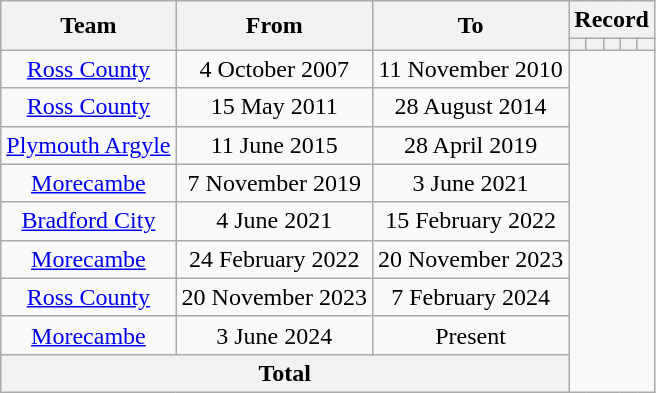<table class=wikitable style=text-align:center>
<tr>
<th rowspan=2>Team</th>
<th rowspan=2>From</th>
<th rowspan=2>To</th>
<th colspan=5>Record</th>
</tr>
<tr>
<th></th>
<th></th>
<th></th>
<th></th>
<th></th>
</tr>
<tr>
<td><a href='#'>Ross County</a></td>
<td>4 October 2007</td>
<td>11 November 2010<br></td>
</tr>
<tr>
<td><a href='#'>Ross County</a></td>
<td>15 May 2011</td>
<td>28 August 2014<br></td>
</tr>
<tr>
<td><a href='#'>Plymouth Argyle</a></td>
<td>11 June 2015</td>
<td>28 April 2019<br></td>
</tr>
<tr>
<td><a href='#'>Morecambe</a></td>
<td>7 November 2019</td>
<td>3 June 2021<br></td>
</tr>
<tr>
<td><a href='#'>Bradford City</a></td>
<td>4 June 2021</td>
<td>15 February 2022<br></td>
</tr>
<tr>
<td><a href='#'>Morecambe</a></td>
<td>24 February 2022</td>
<td>20 November 2023<br></td>
</tr>
<tr>
<td><a href='#'>Ross County</a></td>
<td>20 November 2023</td>
<td>7 February 2024<br></td>
</tr>
<tr>
<td><a href='#'>Morecambe</a></td>
<td>3 June 2024</td>
<td>Present<br></td>
</tr>
<tr>
<th colspan=3>Total<br></th>
</tr>
</table>
